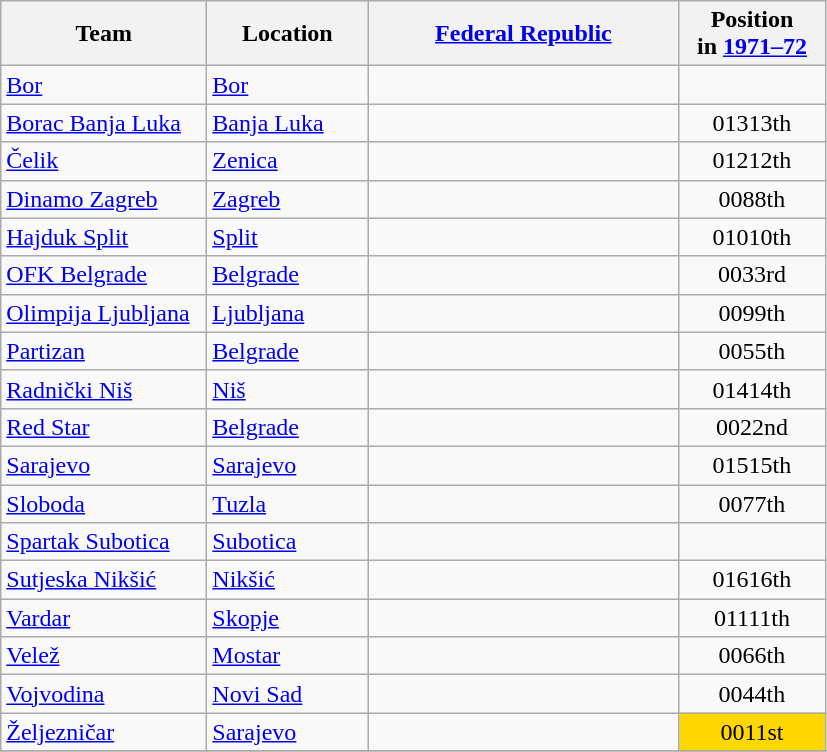<table class="wikitable sortable" style="text-align: left;">
<tr>
<th width="130">Team</th>
<th width="100">Location</th>
<th width="200"><a href='#'>Federal Republic</a></th>
<th width="90">Position<br>in <a href='#'>1971–72</a></th>
</tr>
<tr>
<td><a href='#'>Bor</a></td>
<td><a href='#'>Bor</a></td>
<td></td>
<td></td>
</tr>
<tr>
<td><a href='#'>Borac Banja Luka</a></td>
<td><a href='#'>Banja Luka</a></td>
<td></td>
<td style="text-align:center;"><span>013</span>13th</td>
</tr>
<tr>
<td><a href='#'>Čelik</a></td>
<td><a href='#'>Zenica</a></td>
<td></td>
<td style="text-align:center;"><span>012</span>12th</td>
</tr>
<tr>
<td><a href='#'>Dinamo Zagreb</a></td>
<td><a href='#'>Zagreb</a></td>
<td></td>
<td style="text-align:center;"><span>008</span>8th</td>
</tr>
<tr>
<td><a href='#'>Hajduk Split</a></td>
<td><a href='#'>Split</a></td>
<td></td>
<td style="text-align:center;"><span>010</span>10th</td>
</tr>
<tr>
<td><a href='#'>OFK Belgrade</a></td>
<td><a href='#'>Belgrade</a></td>
<td></td>
<td style="text-align:center;"><span>003</span>3rd</td>
</tr>
<tr>
<td><a href='#'>Olimpija Ljubljana</a></td>
<td><a href='#'>Ljubljana</a></td>
<td></td>
<td style="text-align:center;"><span>009</span>9th</td>
</tr>
<tr>
<td><a href='#'>Partizan</a></td>
<td><a href='#'>Belgrade</a></td>
<td></td>
<td style="text-align:center;"><span>005</span>5th</td>
</tr>
<tr>
<td><a href='#'>Radnički Niš</a></td>
<td><a href='#'>Niš</a></td>
<td></td>
<td style="text-align:center;"><span>014</span>14th</td>
</tr>
<tr>
<td><a href='#'>Red Star</a></td>
<td><a href='#'>Belgrade</a></td>
<td></td>
<td style="text-align:center;"><span>002</span>2nd</td>
</tr>
<tr>
<td><a href='#'>Sarajevo</a></td>
<td><a href='#'>Sarajevo</a></td>
<td></td>
<td style="text-align:center;"><span>015</span>15th</td>
</tr>
<tr>
<td><a href='#'>Sloboda</a></td>
<td><a href='#'>Tuzla</a></td>
<td></td>
<td style="text-align:center;"><span>007</span>7th</td>
</tr>
<tr>
<td><a href='#'>Spartak Subotica</a></td>
<td><a href='#'>Subotica</a></td>
<td></td>
<td></td>
</tr>
<tr>
<td><a href='#'>Sutjeska Nikšić</a></td>
<td><a href='#'>Nikšić</a></td>
<td></td>
<td style="text-align:center;"><span>016</span>16th</td>
</tr>
<tr>
<td><a href='#'>Vardar</a></td>
<td><a href='#'>Skopje</a></td>
<td></td>
<td style="text-align:center;"><span>011</span>11th</td>
</tr>
<tr>
<td><a href='#'>Velež</a></td>
<td><a href='#'>Mostar</a></td>
<td></td>
<td style="text-align:center;"><span>006</span>6th</td>
</tr>
<tr>
<td><a href='#'>Vojvodina</a></td>
<td><a href='#'>Novi Sad</a></td>
<td></td>
<td style="text-align:center;"><span>004</span>4th</td>
</tr>
<tr>
<td><a href='#'>Željezničar</a></td>
<td><a href='#'>Sarajevo</a></td>
<td></td>
<td style="text-align:center;" bgcolor="gold"><span>001</span>1st</td>
</tr>
<tr>
</tr>
</table>
